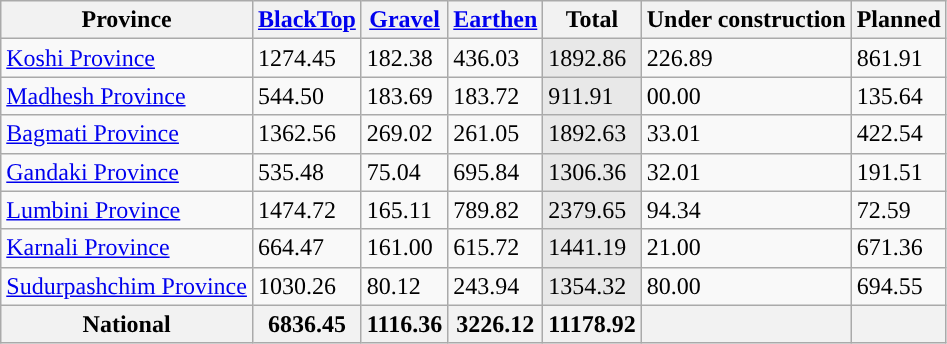<table class="wikitable">
<tr>
<th>Province</th>
<th><a href='#'>BlackTop</a></th>
<th><a href='#'>Gravel</a></th>
<th><a href='#'>Earthen</a></th>
<th>Total</th>
<th>Under construction</th>
<th>Planned</th>
</tr>
<tr>
<td><a href='#'>Koshi Province</a></td>
<td>1274.45</td>
<td>182.38</td>
<td>436.03</td>
<td style="background:#E8E8E8;">1892.86</td>
<td>226.89</td>
<td>861.91</td>
</tr>
<tr>
<td><a href='#'>Madhesh Province</a></td>
<td>544.50</td>
<td>183.69</td>
<td>183.72</td>
<td style="background:#E8E8E8;">911.91</td>
<td>00.00</td>
<td>135.64</td>
</tr>
<tr>
<td><a href='#'>Bagmati Province</a></td>
<td>1362.56</td>
<td>269.02</td>
<td>261.05</td>
<td style="background:#E8E8E8;">1892.63</td>
<td>33.01</td>
<td>422.54</td>
</tr>
<tr>
<td><a href='#'>Gandaki Province</a></td>
<td>535.48</td>
<td>75.04</td>
<td>695.84</td>
<td style="background:#E8E8E8;">1306.36</td>
<td>32.01</td>
<td>191.51</td>
</tr>
<tr>
<td><a href='#'>Lumbini Province</a></td>
<td>1474.72</td>
<td>165.11</td>
<td>789.82</td>
<td style="background:#E8E8E8;">2379.65</td>
<td>94.34</td>
<td>72.59</td>
</tr>
<tr>
<td><a href='#'>Karnali Province</a></td>
<td>664.47</td>
<td>161.00</td>
<td>615.72</td>
<td style="background:#E8E8E8;">1441.19</td>
<td>21.00</td>
<td>671.36</td>
</tr>
<tr>
<td><a href='#'>Sudurpashchim Province</a></td>
<td>1030.26</td>
<td>80.12</td>
<td>243.94</td>
<td style="background:#E8E8E8;">1354.32</td>
<td>80.00</td>
<td>694.55</td>
</tr>
<tr>
<th>National</th>
<th>6836.45</th>
<th>1116.36</th>
<th>3226.12</th>
<th>11178.92</th>
<th></th>
<th></th>
</tr>
</table>
